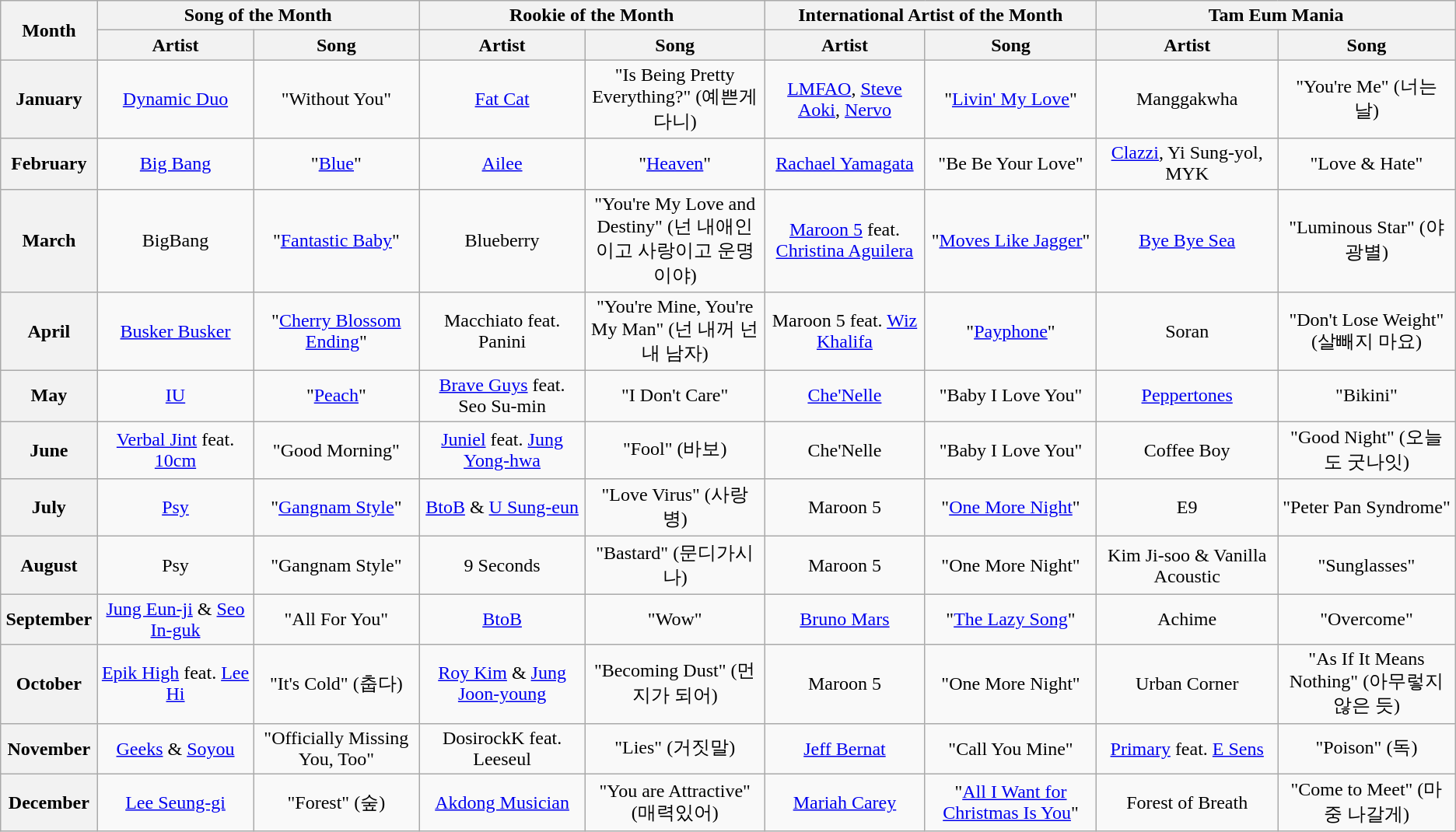<table class="wikitable plainrowheaders" style="text-align:center;">
<tr>
<th rowspan="2" style="width:5em;">Month</th>
<th colspan="2">Song of the Month</th>
<th colspan="2">Rookie of the Month</th>
<th colspan="2">International Artist of the Month</th>
<th colspan="2">Tam Eum Mania</th>
</tr>
<tr>
<th style="width:20em;">Artist</th>
<th style="width:20em;">Song</th>
<th style="width:20em;">Artist</th>
<th style="width:20em;">Song</th>
<th style="width:20em;">Artist</th>
<th style="width:20em;">Song</th>
<th style="width:20em;">Artist</th>
<th style="width:20em;">Song</th>
</tr>
<tr>
<th>January</th>
<td><a href='#'>Dynamic Duo</a></td>
<td>"Without You"</td>
<td><a href='#'>Fat Cat</a></td>
<td>"Is Being Pretty Everything?" (예쁜게 다니)</td>
<td><a href='#'>LMFAO</a>, <a href='#'>Steve Aoki</a>, <a href='#'>Nervo</a></td>
<td>"<a href='#'>Livin' My Love</a>"</td>
<td>Manggakwha</td>
<td>"You're Me" (너는 날)</td>
</tr>
<tr>
<th>February</th>
<td><a href='#'>Big Bang</a></td>
<td>"<a href='#'>Blue</a>"</td>
<td><a href='#'>Ailee</a></td>
<td>"<a href='#'>Heaven</a>"</td>
<td><a href='#'>Rachael Yamagata</a></td>
<td>"Be Be Your Love"</td>
<td><a href='#'>Clazzi</a>, Yi Sung-yol, MYK</td>
<td>"Love & Hate"</td>
</tr>
<tr>
<th>March</th>
<td>BigBang</td>
<td>"<a href='#'>Fantastic Baby</a>"</td>
<td>Blueberry</td>
<td>"You're My Love and Destiny" (넌 내애인이고 사랑이고 운명이야)</td>
<td><a href='#'>Maroon 5</a> feat. <a href='#'>Christina Aguilera</a></td>
<td>"<a href='#'>Moves Like Jagger</a>"</td>
<td><a href='#'>Bye Bye Sea</a></td>
<td>"Luminous Star" (야광별)</td>
</tr>
<tr>
<th>April</th>
<td><a href='#'>Busker Busker</a></td>
<td>"<a href='#'>Cherry Blossom Ending</a>"</td>
<td>Macchiato feat. Panini</td>
<td>"You're Mine, You're My Man" (넌 내꺼 넌 내 남자)</td>
<td>Maroon 5 feat. <a href='#'>Wiz Khalifa</a></td>
<td>"<a href='#'>Payphone</a>"</td>
<td>Soran</td>
<td>"Don't Lose Weight" (살빼지 마요)</td>
</tr>
<tr>
<th>May</th>
<td><a href='#'>IU</a></td>
<td>"<a href='#'>Peach</a>"</td>
<td><a href='#'>Brave Guys</a> feat. Seo Su-min</td>
<td>"I Don't Care"</td>
<td><a href='#'>Che'Nelle</a></td>
<td>"Baby I Love You"</td>
<td><a href='#'>Peppertones</a></td>
<td>"Bikini"</td>
</tr>
<tr>
<th>June</th>
<td><a href='#'>Verbal Jint</a> feat. <a href='#'>10cm</a></td>
<td>"Good Morning"</td>
<td><a href='#'>Juniel</a> feat. <a href='#'>Jung Yong-hwa</a></td>
<td>"Fool" (바보)</td>
<td>Che'Nelle</td>
<td>"Baby I Love You"</td>
<td>Coffee Boy</td>
<td>"Good Night" (오늘도 굿나잇)</td>
</tr>
<tr>
<th>July</th>
<td><a href='#'>Psy</a></td>
<td>"<a href='#'>Gangnam Style</a>"</td>
<td><a href='#'>BtoB</a> & <a href='#'>U Sung-eun</a></td>
<td>"Love Virus" (사랑병)</td>
<td>Maroon 5</td>
<td>"<a href='#'>One More Night</a>"</td>
<td>E9</td>
<td>"Peter Pan Syndrome"</td>
</tr>
<tr>
<th>August</th>
<td>Psy</td>
<td>"Gangnam Style"</td>
<td>9 Seconds</td>
<td>"Bastard" (문디가시나)</td>
<td>Maroon 5</td>
<td>"One More Night"</td>
<td>Kim Ji-soo & Vanilla Acoustic</td>
<td>"Sunglasses"</td>
</tr>
<tr>
<th>September</th>
<td><a href='#'>Jung Eun-ji</a> & <a href='#'>Seo In-guk</a></td>
<td>"All For You"</td>
<td><a href='#'>BtoB</a></td>
<td>"Wow"</td>
<td><a href='#'>Bruno Mars</a></td>
<td>"<a href='#'>The Lazy Song</a>"</td>
<td>Achime</td>
<td>"Overcome"</td>
</tr>
<tr>
<th>October</th>
<td><a href='#'>Epik High</a> feat. <a href='#'>Lee Hi</a></td>
<td>"It's Cold" (춥다)</td>
<td><a href='#'>Roy Kim</a> & <a href='#'>Jung Joon-young</a></td>
<td>"Becoming Dust" (먼지가 되어)</td>
<td>Maroon 5</td>
<td>"One More Night"</td>
<td>Urban Corner</td>
<td>"As If It Means Nothing" (아무렇지 않은 듯)</td>
</tr>
<tr>
<th>November</th>
<td><a href='#'>Geeks</a> & <a href='#'>Soyou</a></td>
<td>"Officially Missing You, Too"</td>
<td>DosirockK feat. Leeseul</td>
<td>"Lies" (거짓말)</td>
<td><a href='#'>Jeff Bernat</a></td>
<td>"Call You Mine"</td>
<td><a href='#'>Primary</a> feat. <a href='#'>E Sens</a></td>
<td>"Poison" (독)</td>
</tr>
<tr>
<th>December</th>
<td><a href='#'>Lee Seung-gi</a></td>
<td>"Forest" (숲)</td>
<td><a href='#'>Akdong Musician</a></td>
<td>"You are Attractive" (매력있어)</td>
<td><a href='#'>Mariah Carey</a></td>
<td>"<a href='#'>All I Want for Christmas Is You</a>"</td>
<td>Forest of Breath</td>
<td>"Come to Meet" (마중 나갈게)</td>
</tr>
</table>
